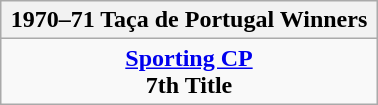<table class="wikitable" style="text-align: center; margin: 0 auto; width: 20%">
<tr>
<th>1970–71 Taça de Portugal Winners</th>
</tr>
<tr>
<td><strong><a href='#'>Sporting CP</a></strong><br><strong>7th Title</strong></td>
</tr>
</table>
